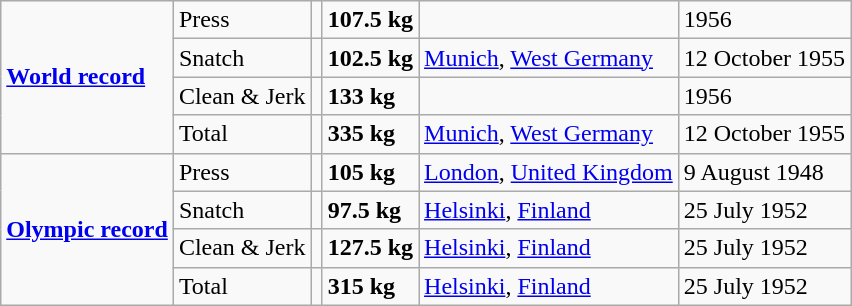<table class="wikitable">
<tr>
<td rowspan=4><strong><a href='#'>World record</a></strong></td>
<td>Press</td>
<td></td>
<td><strong>107.5 kg</strong></td>
<td></td>
<td>1956</td>
</tr>
<tr>
<td>Snatch</td>
<td></td>
<td><strong>102.5 kg</strong></td>
<td><a href='#'>Munich</a>, <a href='#'>West Germany</a></td>
<td>12 October 1955</td>
</tr>
<tr>
<td>Clean & Jerk</td>
<td></td>
<td><strong>133 kg</strong></td>
<td></td>
<td>1956</td>
</tr>
<tr>
<td>Total</td>
<td></td>
<td><strong>335 kg</strong></td>
<td><a href='#'>Munich</a>, <a href='#'>West Germany</a></td>
<td>12 October 1955</td>
</tr>
<tr>
<td rowspan=4><strong><a href='#'>Olympic record</a></strong></td>
<td>Press</td>
<td></td>
<td><strong>105 kg</strong></td>
<td><a href='#'>London</a>, <a href='#'>United Kingdom</a></td>
<td>9 August 1948</td>
</tr>
<tr>
<td>Snatch</td>
<td></td>
<td><strong>97.5 kg</strong></td>
<td><a href='#'>Helsinki</a>, <a href='#'>Finland</a></td>
<td>25 July 1952</td>
</tr>
<tr>
<td>Clean & Jerk</td>
<td></td>
<td><strong>127.5 kg</strong></td>
<td><a href='#'>Helsinki</a>, <a href='#'>Finland</a></td>
<td>25 July 1952</td>
</tr>
<tr>
<td>Total</td>
<td></td>
<td><strong>315 kg</strong></td>
<td><a href='#'>Helsinki</a>, <a href='#'>Finland</a></td>
<td>25 July 1952</td>
</tr>
</table>
